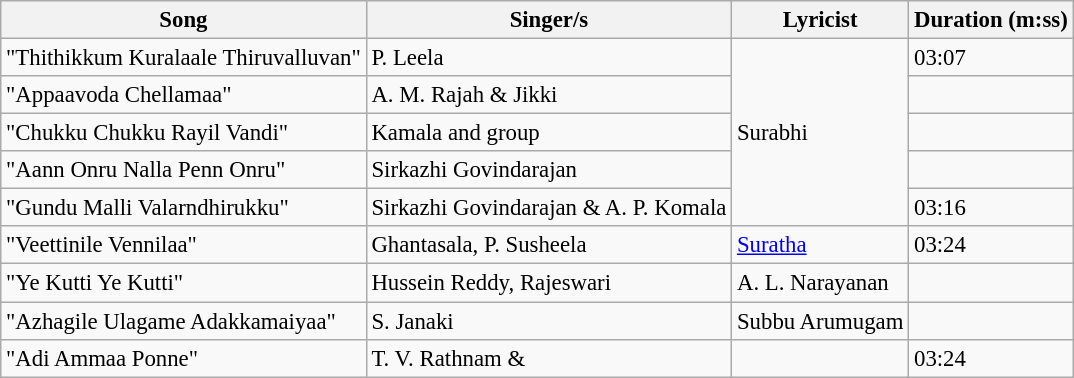<table class="wikitable" style="font-size:95%;">
<tr>
<th>Song</th>
<th>Singer/s</th>
<th>Lyricist</th>
<th>Duration (m:ss)</th>
</tr>
<tr>
<td>"Thithikkum Kuralaale Thiruvalluvan"</td>
<td>P. Leela</td>
<td rowspan=5>Surabhi</td>
<td>03:07</td>
</tr>
<tr>
<td>"Appaavoda Chellamaa"</td>
<td>A. M. Rajah & Jikki</td>
<td></td>
</tr>
<tr>
<td>"Chukku Chukku Rayil Vandi"</td>
<td>Kamala and group</td>
<td></td>
</tr>
<tr>
<td>"Aann Onru Nalla Penn Onru"</td>
<td>Sirkazhi Govindarajan</td>
<td></td>
</tr>
<tr>
<td>"Gundu Malli Valarndhirukku"</td>
<td>Sirkazhi Govindarajan & A. P. Komala</td>
<td>03:16</td>
</tr>
<tr>
<td>"Veettinile Vennilaa"</td>
<td>Ghantasala, P. Susheela</td>
<td><a href='#'>Suratha</a></td>
<td>03:24</td>
</tr>
<tr>
<td>"Ye Kutti Ye Kutti"</td>
<td>Hussein Reddy, Rajeswari</td>
<td>A. L. Narayanan</td>
<td></td>
</tr>
<tr>
<td>"Azhagile Ulagame Adakkamaiyaa"</td>
<td>S. Janaki</td>
<td>Subbu Arumugam</td>
<td></td>
</tr>
<tr>
<td>"Adi Ammaa Ponne"</td>
<td>T. V. Rathnam &</td>
<td></td>
<td>03:24</td>
</tr>
</table>
